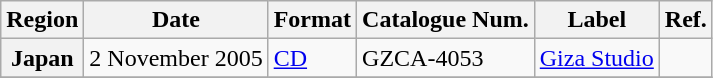<table class="wikitable sortable plainrowheaders">
<tr>
<th scope="col">Region</th>
<th scope="col">Date</th>
<th scope="col">Format</th>
<th scope="col">Catalogue Num.</th>
<th scope="col">Label</th>
<th scope="col">Ref.</th>
</tr>
<tr>
<th scope="row">Japan</th>
<td>2 November 2005</td>
<td><a href='#'>CD</a></td>
<td>GZCA-4053</td>
<td><a href='#'>Giza Studio</a></td>
<td></td>
</tr>
<tr>
</tr>
</table>
